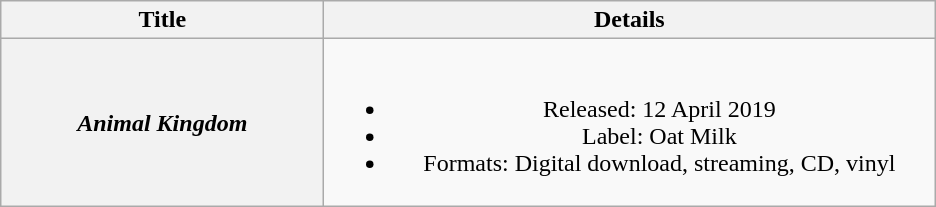<table class="wikitable plainrowheaders" style="text-align:center;">
<tr>
<th scope="col" style="width:13em;" style="width:10em;">Title</th>
<th scope="col" style="width:25em;" style="width:23em;">Details</th>
</tr>
<tr>
<th scope="row"><em>Animal Kingdom</em></th>
<td><br><ul><li>Released: 12 April 2019</li><li>Label: Oat Milk</li><li>Formats: Digital download, streaming, CD, vinyl</li></ul></td>
</tr>
</table>
